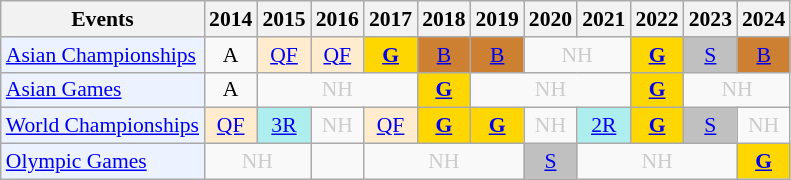<table class="wikitable" style="font-size: 90%; text-align:center">
<tr>
<th>Events</th>
<th>2014</th>
<th>2015</th>
<th>2016</th>
<th>2017</th>
<th>2018</th>
<th>2019</th>
<th>2020</th>
<th>2021</th>
<th>2022</th>
<th>2023</th>
<th>2024</th>
</tr>
<tr>
<td bgcolor="#ECF2FF"; align="left"><a href='#'>Asian Championships</a></td>
<td>A</td>
<td bgcolor=FFEBCD><a href='#'>QF</a></td>
<td bgcolor=FFEBCD><a href='#'>QF</a></td>
<td bgcolor=gold><a href='#'><strong>G</strong></a></td>
<td bgcolor=CD7F32><a href='#'>B</a></td>
<td bgcolor=CD7F32><a href='#'>B</a></td>
<td colspan="2" style=color:#ccc>NH</td>
<td bgcolor=gold><a href='#'><strong>G</strong></a></td>
<td bgcolor=silver><a href='#'>S</a></td>
<td bgcolor=CD7F32><a href='#'>B</a></td>
</tr>
<tr>
<td bgcolor="#ECF2FF"; align="left"><a href='#'>Asian Games</a></td>
<td>A</td>
<td colspan="3" style=color:#ccc>NH</td>
<td bgcolor=gold><a href='#'><strong>G</strong></a></td>
<td colspan="3" style=color:#ccc>NH</td>
<td bgcolor=gold><a href='#'><strong>G</strong></a></td>
<td colspan="2" style=color:#ccc>NH</td>
</tr>
<tr>
<td bgcolor="#ECF2FF"; align="left"><a href='#'>World Championships</a></td>
<td bgcolor=FFEBCD><a href='#'>QF</a></td>
<td bgcolor=AFEEEE><a href='#'>3R</a></td>
<td style=color:#ccc>NH</td>
<td bgcolor=FFEBCD><a href='#'>QF</a></td>
<td bgcolor=gold><a href='#'><strong>G</strong></a></td>
<td bgcolor=gold><a href='#'><strong>G</strong></a></td>
<td style=color:#ccc>NH</td>
<td bgcolor=AFEEEE><a href='#'>2R</a></td>
<td bgcolor=gold><a href='#'><strong>G</strong></a></td>
<td bgcolor=silver><a href='#'>S</a></td>
<td style=color:#ccc>NH</td>
</tr>
<tr>
<td bgcolor="#ECF2FF"; align="left"><a href='#'>Olympic Games</a></td>
<td colspan="2" style=color:#ccc>NH</td>
<td></td>
<td colspan="3" style=color:#ccc>NH</td>
<td bgcolor=silver><a href='#'>S</a></td>
<td colspan="3" style=color:#ccc>NH</td>
<td bgcolor=gold><a href='#'><strong>G</strong></a></td>
</tr>
</table>
